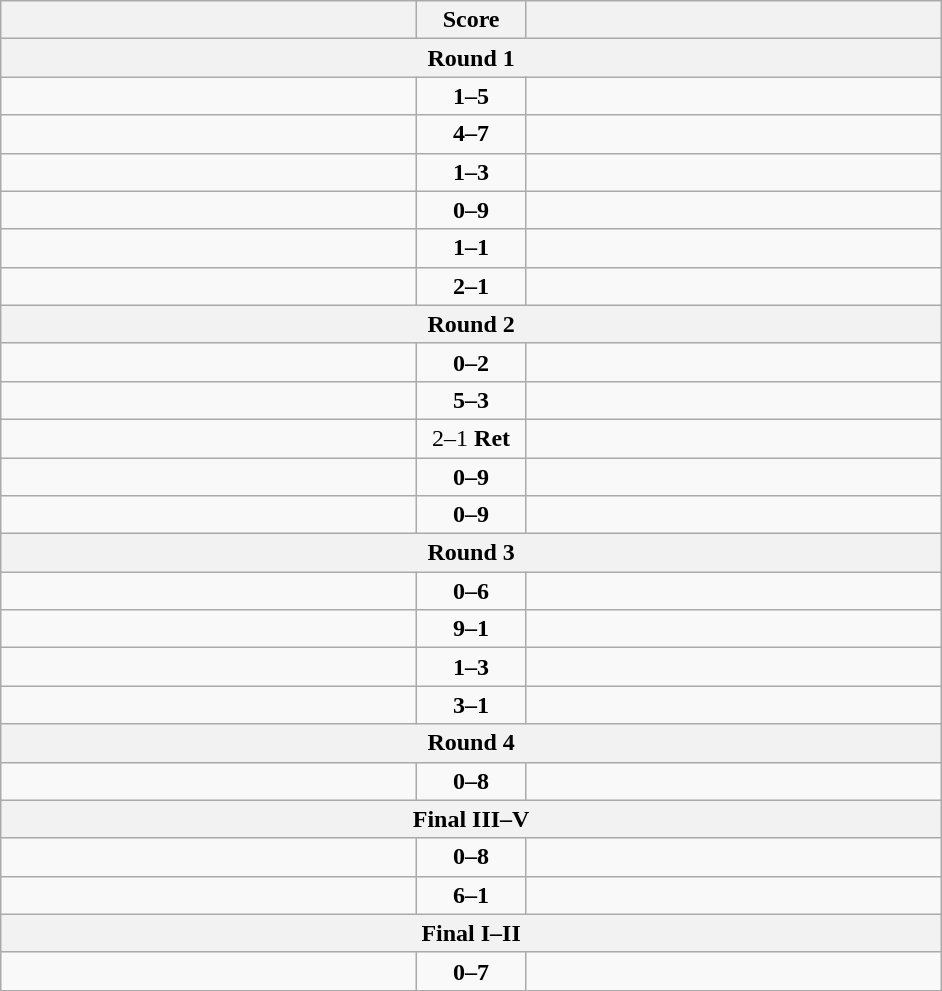<table class="wikitable" style="text-align: left;">
<tr>
<th align="right" width="270"></th>
<th width="65">Score</th>
<th align="left" width="270"></th>
</tr>
<tr>
<th colspan="3">Round 1</th>
</tr>
<tr>
<td></td>
<td align=center><strong>1–5</strong></td>
<td><strong></strong></td>
</tr>
<tr>
<td></td>
<td align=center><strong>4–7</strong></td>
<td><strong></strong></td>
</tr>
<tr>
<td></td>
<td align=center><strong>1–3</strong></td>
<td><strong></strong></td>
</tr>
<tr>
<td></td>
<td align=center><strong>0–9</strong></td>
<td><strong></strong></td>
</tr>
<tr>
<td></td>
<td align=center><strong>1–1</strong></td>
<td><strong></strong></td>
</tr>
<tr>
<td><strong></strong></td>
<td align=center><strong>2–1</strong></td>
<td></td>
</tr>
<tr>
<th colspan="3">Round 2</th>
</tr>
<tr>
<td></td>
<td align=center><strong>0–2</strong></td>
<td><strong></strong></td>
</tr>
<tr>
<td><strong></strong></td>
<td align=center><strong>5–3</strong></td>
<td></td>
</tr>
<tr>
<td><strong></strong></td>
<td align=center>2–1 <strong>Ret</strong></td>
<td></td>
</tr>
<tr>
<td></td>
<td align=center><strong>0–9</strong></td>
<td><strong></strong></td>
</tr>
<tr>
<td></td>
<td align=center><strong>0–9</strong></td>
<td><strong></strong></td>
</tr>
<tr>
<th colspan="3">Round 3</th>
</tr>
<tr>
<td></td>
<td align=center><strong>0–6</strong></td>
<td><strong></strong></td>
</tr>
<tr>
<td><strong></strong></td>
<td align=center><strong>9–1</strong></td>
<td></td>
</tr>
<tr>
<td></td>
<td align=center><strong>1–3</strong></td>
<td><strong></strong></td>
</tr>
<tr>
<td><strong></strong></td>
<td align=center><strong>3–1</strong></td>
<td></td>
</tr>
<tr>
<th colspan="3">Round 4</th>
</tr>
<tr>
<td></td>
<td align=center><strong>0–8</strong></td>
<td><strong></strong></td>
</tr>
<tr>
<th colspan="3">Final III–V</th>
</tr>
<tr>
<td></td>
<td align=center><strong>0–8</strong></td>
<td><strong></strong></td>
</tr>
<tr>
<td><strong></strong></td>
<td align=center><strong>6–1</strong></td>
<td></td>
</tr>
<tr>
<th colspan="3">Final I–II</th>
</tr>
<tr>
<td></td>
<td align=center><strong>0–7</strong></td>
<td><strong></strong></td>
</tr>
</table>
